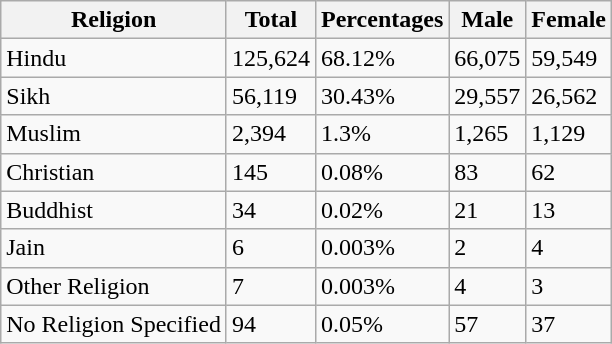<table class="wikitable">
<tr>
<th>Religion</th>
<th>Total</th>
<th>Percentages</th>
<th>Male</th>
<th>Female</th>
</tr>
<tr>
<td>Hindu</td>
<td>125,624</td>
<td>68.12%</td>
<td>66,075</td>
<td>59,549</td>
</tr>
<tr>
<td>Sikh</td>
<td>56,119</td>
<td>30.43%</td>
<td>29,557</td>
<td>26,562</td>
</tr>
<tr>
<td>Muslim</td>
<td>2,394</td>
<td>1.3%</td>
<td>1,265</td>
<td>1,129</td>
</tr>
<tr>
<td>Christian</td>
<td>145</td>
<td>0.08%</td>
<td>83</td>
<td>62</td>
</tr>
<tr>
<td>Buddhist</td>
<td>34</td>
<td>0.02%</td>
<td>21</td>
<td>13</td>
</tr>
<tr>
<td>Jain</td>
<td>6</td>
<td>0.003%</td>
<td>2</td>
<td>4</td>
</tr>
<tr>
<td>Other Religion</td>
<td>7</td>
<td>0.003%</td>
<td>4</td>
<td>3</td>
</tr>
<tr>
<td>No Religion Specified</td>
<td>94</td>
<td>0.05%</td>
<td>57</td>
<td>37</td>
</tr>
</table>
